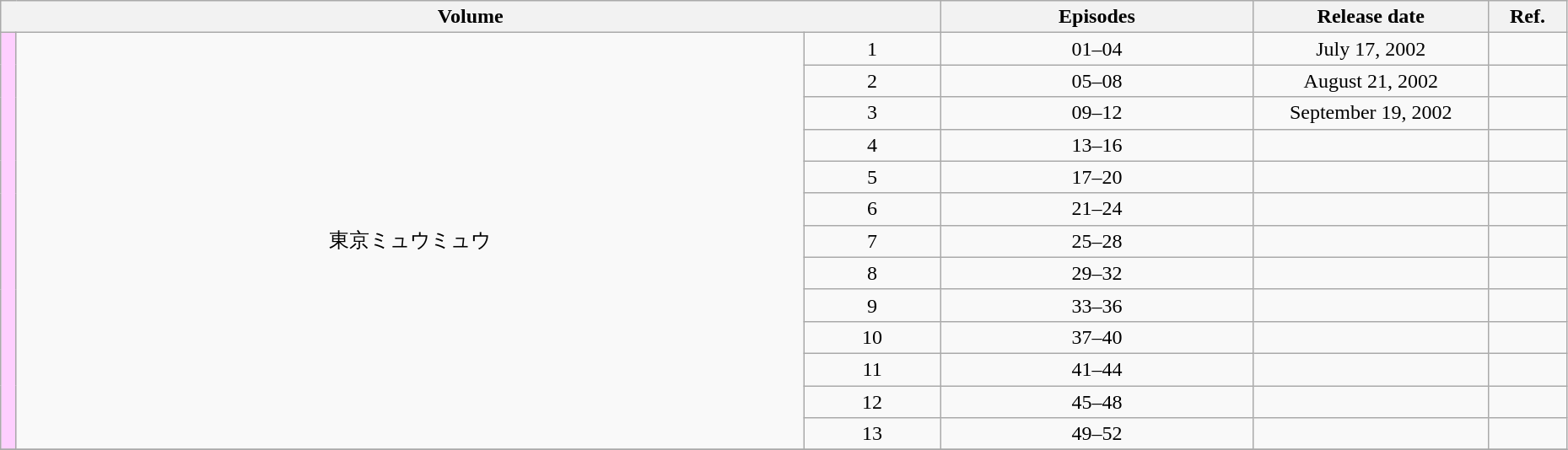<table class="wikitable" style="text-align: center; width: 98%;">
<tr>
<th colspan="3">Volume</th>
<th width="20%">Episodes</th>
<th width="15%">Release date</th>
<th width="5%">Ref.</th>
</tr>
<tr>
<td rowspan="13" width="1%" style="background: #FECFFF;"></td>
<td rowspan="13">東京ミュウミュウ</td>
<td>1</td>
<td>01–04</td>
<td>July 17, 2002</td>
<td></td>
</tr>
<tr>
<td>2</td>
<td>05–08</td>
<td>August 21, 2002</td>
<td></td>
</tr>
<tr>
<td>3</td>
<td>09–12</td>
<td>September 19, 2002</td>
<td></td>
</tr>
<tr>
<td>4</td>
<td>13–16</td>
<td></td>
<td></td>
</tr>
<tr>
<td>5</td>
<td>17–20</td>
<td></td>
<td></td>
</tr>
<tr>
<td>6</td>
<td>21–24</td>
<td></td>
<td></td>
</tr>
<tr>
<td>7</td>
<td>25–28</td>
<td></td>
<td></td>
</tr>
<tr>
<td>8</td>
<td>29–32</td>
<td></td>
<td></td>
</tr>
<tr>
<td>9</td>
<td>33–36</td>
<td></td>
<td></td>
</tr>
<tr>
<td>10</td>
<td>37–40</td>
<td></td>
<td></td>
</tr>
<tr>
<td>11</td>
<td>41–44</td>
<td></td>
<td></td>
</tr>
<tr>
<td>12</td>
<td>45–48</td>
<td></td>
<td></td>
</tr>
<tr>
<td>13</td>
<td>49–52</td>
<td></td>
<td></td>
</tr>
<tr>
</tr>
</table>
